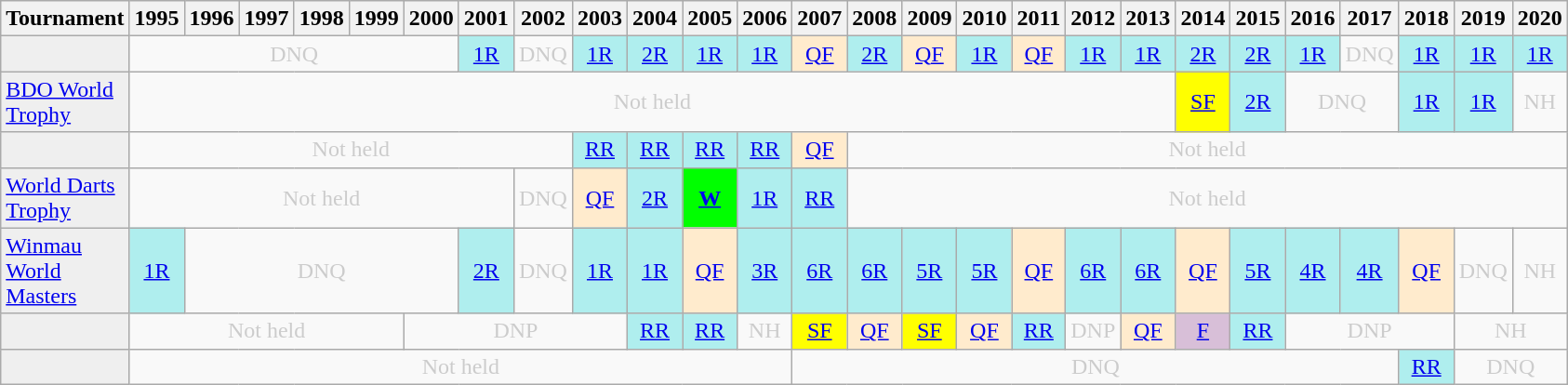<table class="wikitable" style="width:60%; margin:0">
<tr>
<th>Tournament</th>
<th>1995</th>
<th>1996</th>
<th>1997</th>
<th>1998</th>
<th>1999</th>
<th>2000</th>
<th>2001</th>
<th>2002</th>
<th>2003</th>
<th>2004</th>
<th>2005</th>
<th>2006</th>
<th>2007</th>
<th>2008</th>
<th>2009</th>
<th>2010</th>
<th>2011</th>
<th>2012</th>
<th>2013</th>
<th>2014</th>
<th>2015</th>
<th>2016</th>
<th>2017</th>
<th>2018</th>
<th>2019</th>
<th>2020</th>
</tr>
<tr>
<td style="background:#efefef;"></td>
<td colspan="6" style="text-align:center; color:#ccc;">DNQ</td>
<td style="text-align:center; background:#afeeee;"><a href='#'>1R</a></td>
<td style="text-align:center; color:#ccc;">DNQ</td>
<td style="text-align:center; background:#afeeee;"><a href='#'>1R</a></td>
<td style="text-align:center; background:#afeeee;"><a href='#'>2R</a></td>
<td style="text-align:center; background:#afeeee;"><a href='#'>1R</a></td>
<td style="text-align:center; background:#afeeee;"><a href='#'>1R</a></td>
<td style="text-align:center; background:#ffebcd;"><a href='#'>QF</a></td>
<td style="text-align:center; background:#afeeee;"><a href='#'>2R</a></td>
<td style="text-align:center; background:#ffebcd;"><a href='#'>QF</a></td>
<td style="text-align:center; background:#afeeee;"><a href='#'>1R</a></td>
<td style="text-align:center; background:#ffebcd;"><a href='#'>QF</a></td>
<td style="text-align:center; background:#afeeee;"><a href='#'>1R</a></td>
<td style="text-align:center; background:#afeeee;"><a href='#'>1R</a></td>
<td style="text-align:center; background:#afeeee;"><a href='#'>2R</a></td>
<td style="text-align:center; background:#afeeee;"><a href='#'>2R</a></td>
<td style="text-align:center; background:#afeeee;"><a href='#'>1R</a></td>
<td style="text-align:center; color:#ccc;">DNQ</td>
<td style="text-align:center; background:#afeeee;"><a href='#'>1R</a></td>
<td style="text-align:center; background:#afeeee;"><a href='#'>1R</a></td>
<td style="text-align:center; background:#afeeee;"><a href='#'>1R</a></td>
</tr>
<tr>
<td style="background:#efefef;"><a href='#'>BDO World Trophy</a></td>
<td colspan="19" style="text-align:center; color:#ccc;">Not held</td>
<td style="text-align:center; background:yellow;"><a href='#'>SF</a></td>
<td style="text-align:center; background:#afeeee;"><a href='#'>2R</a></td>
<td colspan="2" style="text-align:center; color:#ccc;">DNQ</td>
<td style="text-align:center; background:#afeeee;"><a href='#'>1R</a></td>
<td style="text-align:center; background:#afeeee;"><a href='#'>1R</a></td>
<td style="text-align:center; color:#ccc;">NH</td>
</tr>
<tr>
<td style="background:#efefef;"></td>
<td colspan="8" style="text-align:center; color:#ccc;">Not held</td>
<td style="text-align:center; background:#afeeee;"><a href='#'>RR</a></td>
<td style="text-align:center; background:#afeeee;"><a href='#'>RR</a></td>
<td style="text-align:center; background:#afeeee;"><a href='#'>RR</a></td>
<td style="text-align:center; background:#afeeee;"><a href='#'>RR</a></td>
<td style="text-align:center; background:#ffebcd;"><a href='#'>QF</a></td>
<td colspan="13" style="text-align:center; color:#ccc;">Not held</td>
</tr>
<tr>
<td style="background:#efefef;"><a href='#'>World Darts Trophy</a></td>
<td colspan="7" style="text-align:center; color:#ccc;">Not held</td>
<td style="text-align:center; color:#ccc;">DNQ</td>
<td style="text-align:center; background:#ffebcd;"><a href='#'>QF</a></td>
<td style="text-align:center; background:#afeeee;"><a href='#'>2R</a></td>
<td style="text-align:center; background:lime;"><strong><a href='#'>W</a></strong></td>
<td style="text-align:center; background:#afeeee;"><a href='#'>1R</a></td>
<td style="text-align:center; background:#afeeee;"><a href='#'>RR</a></td>
<td colspan="13" style="text-align:center; color:#ccc;">Not held</td>
</tr>
<tr>
<td style="background:#efefef;"><a href='#'>Winmau World Masters</a></td>
<td style="text-align:center; background:#afeeee;"><a href='#'>1R</a></td>
<td colspan="5" style="text-align:center; color:#ccc;">DNQ</td>
<td style="text-align:center; background:#afeeee;"><a href='#'>2R</a></td>
<td style="text-align:center; color:#ccc;">DNQ</td>
<td style="text-align:center; background:#afeeee;"><a href='#'>1R</a></td>
<td style="text-align:center; background:#afeeee;"><a href='#'>1R</a></td>
<td style="text-align:center; background:#ffebcd;"><a href='#'>QF</a></td>
<td style="text-align:center; background:#afeeee;"><a href='#'>3R</a></td>
<td style="text-align:center; background:#afeeee;"><a href='#'>6R</a></td>
<td style="text-align:center; background:#afeeee;"><a href='#'>6R</a></td>
<td style="text-align:center; background:#afeeee;"><a href='#'>5R</a></td>
<td style="text-align:center; background:#afeeee;"><a href='#'>5R</a></td>
<td style="text-align:center; background:#ffebcd;"><a href='#'>QF</a></td>
<td style="text-align:center; background:#afeeee;"><a href='#'>6R</a></td>
<td style="text-align:center; background:#afeeee;"><a href='#'>6R</a></td>
<td style="text-align:center; background:#ffebcd;"><a href='#'>QF</a></td>
<td style="text-align:center; background:#afeeee;"><a href='#'>5R</a></td>
<td style="text-align:center; background:#afeeee;"><a href='#'>4R</a></td>
<td style="text-align:center; background:#afeeee;"><a href='#'>4R</a></td>
<td style="text-align:center; background:#ffebcd;"><a href='#'>QF</a></td>
<td style="text-align:center; color:#ccc;">DNQ</td>
<td style="text-align:center; color:#ccc;">NH</td>
</tr>
<tr>
<td style="background:#efefef;"></td>
<td colspan="5" style="text-align:center; color:#ccc;">Not held</td>
<td colspan="4" style="text-align:center; color:#ccc;">DNP</td>
<td style="text-align:center; background:#afeeee;"><a href='#'>RR</a></td>
<td style="text-align:center; background:#afeeee;"><a href='#'>RR</a></td>
<td style="text-align:center; color:#ccc;">NH</td>
<td style="text-align:center; background:yellow;"><a href='#'>SF</a></td>
<td style="text-align:center; background:#ffebcd;"><a href='#'>QF</a></td>
<td style="text-align:center; background:yellow;"><a href='#'>SF</a></td>
<td style="text-align:center; background:#ffebcd;"><a href='#'>QF</a></td>
<td style="text-align:center; background:#afeeee;"><a href='#'>RR</a></td>
<td style="text-align:center; color:#ccc;">DNP</td>
<td style="text-align:center; background:#ffebcd;"><a href='#'>QF</a></td>
<td style="text-align:center; background:thistle;"><a href='#'>F</a></td>
<td style="text-align:center; background:#afeeee;"><a href='#'>RR</a></td>
<td colspan="3" style="text-align:center; color:#ccc;">DNP</td>
<td colspan="2" style="text-align:center; color:#ccc;">NH</td>
</tr>
<tr>
<td style="background:#efefef;"></td>
<td colspan="12" style="text-align:center; color:#ccc;">Not held</td>
<td colspan="11" style="text-align:center; color:#ccc;">DNQ</td>
<td style="text-align:center; background:#afeeee;"><a href='#'>RR</a></td>
<td colspan="2" style="text-align:center; color:#ccc;">DNQ</td>
</tr>
</table>
